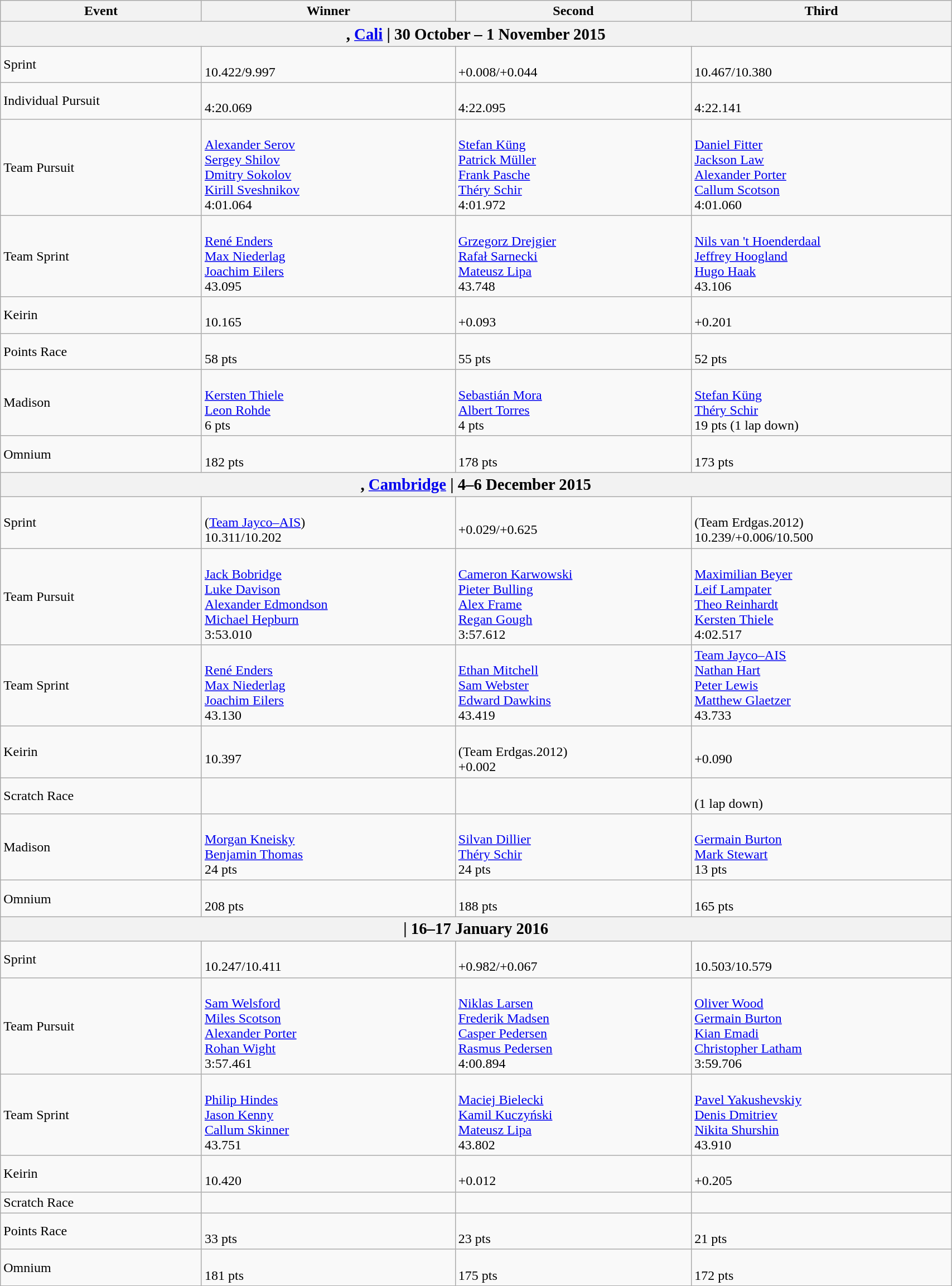<table class="wikitable"  style="width:90%;">
<tr>
<th>Event</th>
<th>Winner</th>
<th>Second</th>
<th>Third</th>
</tr>
<tr>
<th colspan=4><big>, <a href='#'>Cali</a> | 30 October – 1 November 2015</big></th>
</tr>
<tr>
<td>Sprint<br><em><small></small></em></td>
<td><br>10.422/9.997</td>
<td><br>+0.008/+0.044</td>
<td><br>10.467/10.380</td>
</tr>
<tr>
<td>Individual Pursuit<br><em><small></small></em></td>
<td><br>4:20.069</td>
<td><br>4:22.095</td>
<td><br>4:22.141</td>
</tr>
<tr>
<td>Team Pursuit<br><em><small></small></em></td>
<td><br><a href='#'>Alexander Serov</a><br><a href='#'>Sergey Shilov</a><br><a href='#'>Dmitry Sokolov</a><br><a href='#'>Kirill Sveshnikov</a><br>4:01.064</td>
<td><br><a href='#'>Stefan Küng</a><br><a href='#'>Patrick Müller</a><br><a href='#'>Frank Pasche</a><br><a href='#'>Théry Schir</a><br>4:01.972</td>
<td><br><a href='#'>Daniel Fitter</a><br><a href='#'>Jackson Law</a><br><a href='#'>Alexander Porter</a><br><a href='#'>Callum Scotson</a><br>4:01.060</td>
</tr>
<tr>
<td>Team Sprint<br><em><small></small></em></td>
<td><br><a href='#'>René Enders</a><br><a href='#'>Max Niederlag</a><br><a href='#'>Joachim Eilers</a><br>43.095</td>
<td><br><a href='#'>Grzegorz Drejgier</a><br><a href='#'>Rafał Sarnecki</a><br><a href='#'>Mateusz Lipa</a><br>43.748</td>
<td><br><a href='#'>Nils van 't Hoenderdaal</a><br><a href='#'>Jeffrey Hoogland</a><br><a href='#'>Hugo Haak</a><br>43.106</td>
</tr>
<tr>
<td>Keirin<br><em><small></small></em></td>
<td><br>10.165</td>
<td><br>+0.093</td>
<td><br>+0.201</td>
</tr>
<tr>
<td>Points Race<br><em><small></small></em></td>
<td><br>58 pts</td>
<td><br>55 pts</td>
<td><br>52 pts</td>
</tr>
<tr>
<td>Madison<br><em><small></small></em></td>
<td><br><a href='#'>Kersten Thiele</a><br><a href='#'>Leon Rohde</a><br>6 pts</td>
<td><br><a href='#'>Sebastián Mora</a><br><a href='#'>Albert Torres</a><br>4 pts</td>
<td><br><a href='#'>Stefan Küng</a><br><a href='#'>Théry Schir</a><br>19 pts (1 lap down)</td>
</tr>
<tr>
<td>Omnium<br><em><small></small></em></td>
<td><br>182 pts</td>
<td><br>178 pts</td>
<td><br>173 pts</td>
</tr>
<tr>
<th colspan=4><big>, <a href='#'>Cambridge</a> | 4–6 December 2015</big></th>
</tr>
<tr>
<td>Sprint<br><em><small></small></em></td>
<td><br>(<a href='#'>Team Jayco–AIS</a>)<br>10.311/10.202</td>
<td><br>+0.029/+0.625</td>
<td><br>(Team Erdgas.2012)<br>10.239/+0.006/10.500</td>
</tr>
<tr>
<td>Team Pursuit<br><em><small></small></em></td>
<td><br><a href='#'>Jack Bobridge</a><br><a href='#'>Luke Davison</a><br><a href='#'>Alexander Edmondson</a><br><a href='#'>Michael Hepburn</a><br>3:53.010</td>
<td><br><a href='#'>Cameron Karwowski</a><br><a href='#'>Pieter Bulling</a><br><a href='#'>Alex Frame</a><br><a href='#'>Regan Gough</a><br>3:57.612</td>
<td><br><a href='#'>Maximilian Beyer</a><br><a href='#'>Leif Lampater</a><br><a href='#'>Theo Reinhardt</a><br><a href='#'>Kersten Thiele</a><br>4:02.517</td>
</tr>
<tr>
<td>Team Sprint<br><em><small></small></em></td>
<td><br><a href='#'>René Enders</a><br><a href='#'>Max Niederlag</a><br><a href='#'>Joachim Eilers</a><br>43.130</td>
<td><br><a href='#'>Ethan Mitchell</a><br><a href='#'>Sam Webster</a><br><a href='#'>Edward Dawkins</a><br>43.419</td>
<td><a href='#'>Team Jayco–AIS</a><br><a href='#'>Nathan Hart</a><br><a href='#'>Peter Lewis</a><br><a href='#'>Matthew Glaetzer</a><br>43.733</td>
</tr>
<tr>
<td>Keirin<br><em><small></small></em></td>
<td><br>10.397</td>
<td><br>(Team Erdgas.2012)<br>+0.002</td>
<td><br>+0.090</td>
</tr>
<tr>
<td>Scratch Race<br><em><small></small></em></td>
<td></td>
<td></td>
<td><br>(1 lap down)</td>
</tr>
<tr>
<td>Madison<br><em><small></small></em></td>
<td><br><a href='#'>Morgan Kneisky</a><br><a href='#'>Benjamin Thomas</a><br>24 pts</td>
<td><br><a href='#'>Silvan Dillier</a><br><a href='#'>Théry Schir</a><br>24 pts</td>
<td><br><a href='#'>Germain Burton</a><br><a href='#'>Mark Stewart</a><br>13 pts</td>
</tr>
<tr>
<td>Omnium<br><em><small></small></em></td>
<td><br>208 pts</td>
<td><br>188 pts</td>
<td><br>165 pts</td>
</tr>
<tr>
<th colspan=4><big> | 16–17 January 2016</big></th>
</tr>
<tr>
<td>Sprint<br><em><small></small></em></td>
<td><br>10.247/10.411</td>
<td><br>+0.982/+0.067</td>
<td><br>10.503/10.579</td>
</tr>
<tr>
<td>Team Pursuit<br><em><small></small></em></td>
<td><br><a href='#'>Sam Welsford</a><br><a href='#'>Miles Scotson</a><br><a href='#'>Alexander Porter</a><br><a href='#'>Rohan Wight</a><br>3:57.461</td>
<td><br><a href='#'>Niklas Larsen</a><br><a href='#'>Frederik Madsen</a><br><a href='#'>Casper Pedersen</a><br><a href='#'>Rasmus Pedersen</a><br>4:00.894</td>
<td><br><a href='#'>Oliver Wood</a><br><a href='#'>Germain Burton</a><br><a href='#'>Kian Emadi</a><br><a href='#'>Christopher Latham</a><br>3:59.706</td>
</tr>
<tr>
<td>Team Sprint<br><em><small></small></em></td>
<td><br><a href='#'>Philip Hindes</a><br><a href='#'>Jason Kenny</a><br><a href='#'>Callum Skinner</a><br>43.751</td>
<td><br><a href='#'>Maciej Bielecki</a><br><a href='#'>Kamil Kuczyński</a><br><a href='#'>Mateusz Lipa</a><br>43.802</td>
<td><br><a href='#'>Pavel Yakushevskiy</a><br><a href='#'>Denis Dmitriev</a><br><a href='#'>Nikita Shurshin</a><br>43.910</td>
</tr>
<tr>
<td>Keirin<br><em><small></small></em></td>
<td><br>10.420</td>
<td><br>+0.012</td>
<td><br>+0.205</td>
</tr>
<tr>
<td>Scratch Race<br><em><small></small></em></td>
<td></td>
<td></td>
<td></td>
</tr>
<tr>
<td>Points Race<br><em><small></small></em></td>
<td><br>33 pts</td>
<td><br>23 pts</td>
<td><br>21 pts</td>
</tr>
<tr>
<td>Omnium<br><em><small></small></em></td>
<td><br>181 pts</td>
<td><br>175 pts</td>
<td><br>172 pts</td>
</tr>
</table>
